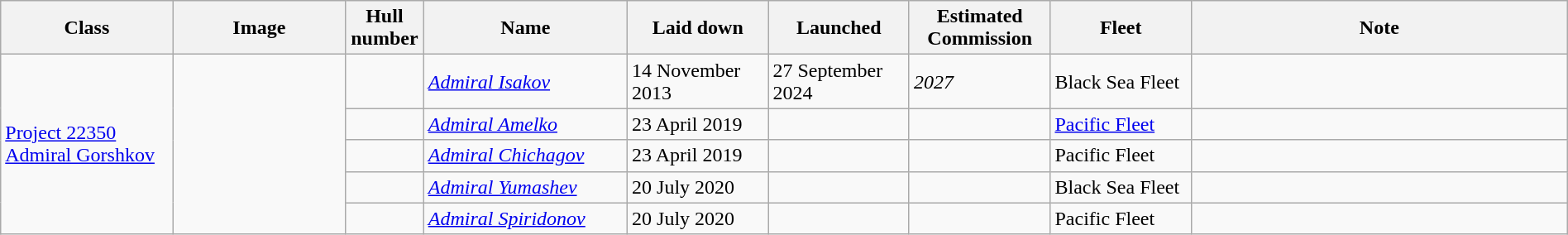<table class="wikitable" style="width:100%;">
<tr>
<th style="width:11%;">Class</th>
<th style="width:11%;">Image</th>
<th style="width:5%;">Hull number</th>
<th style="width:13%;">Name</th>
<th style="width:9%;">Laid down</th>
<th style="width:9%;">Launched</th>
<th style="width:9%;">Estimated<br>Commission</th>
<th style="width:9%;">Fleet</th>
<th style="width:24%;">Note</th>
</tr>
<tr>
<td rowspan="5"><a href='#'>Project 22350<br>Admiral Gorshkov</a></td>
<td rowspan="5"></td>
<td></td>
<td><em><a href='#'>Admiral Isakov</a></em></td>
<td>14 November 2013</td>
<td>27 September 2024</td>
<td><em>2027</em></td>
<td>Black Sea Fleet</td>
<td></td>
</tr>
<tr>
<td></td>
<td><em><a href='#'>Admiral Amelko</a></em></td>
<td>23 April 2019</td>
<td></td>
<td></td>
<td><a href='#'>Pacific Fleet</a></td>
<td></td>
</tr>
<tr>
<td></td>
<td><em><a href='#'>Admiral Chichagov</a></em></td>
<td>23 April 2019</td>
<td></td>
<td></td>
<td>Pacific Fleet</td>
<td></td>
</tr>
<tr>
<td></td>
<td><em><a href='#'>Admiral Yumashev</a></em></td>
<td>20 July 2020</td>
<td></td>
<td></td>
<td>Black Sea Fleet</td>
<td></td>
</tr>
<tr>
<td></td>
<td><em><a href='#'>Admiral Spiridonov</a></em></td>
<td>20 July 2020</td>
<td></td>
<td></td>
<td>Pacific Fleet</td>
<td></td>
</tr>
</table>
